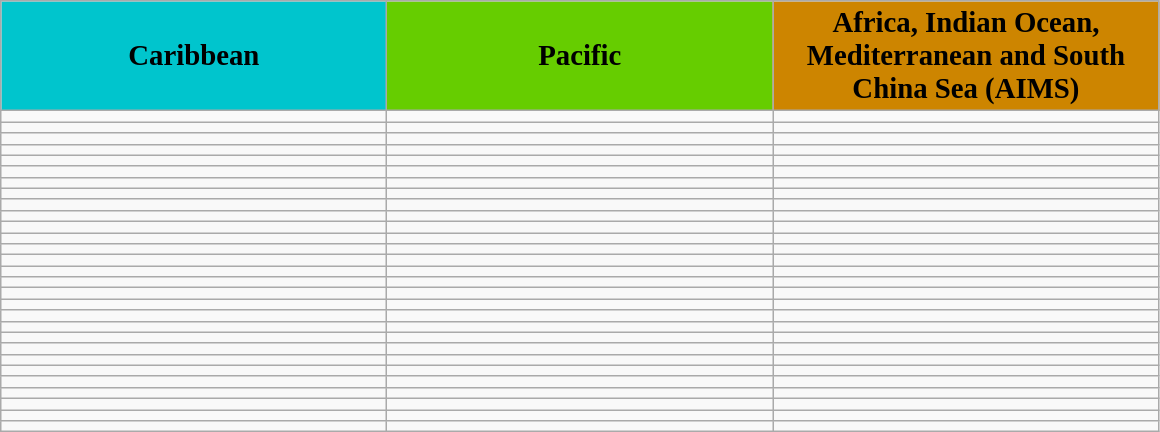<table class="wikitable">
<tr>
<th style="background:#00C5CD;"><big>Caribbean</big></th>
<th style="background:#66CD00;"><big>Pacific</big></th>
<th style="background:#CD8500;"><big>Africa, Indian Ocean, Mediterranean and South China Sea (AIMS)</big></th>
</tr>
<tr>
<td width="250"></td>
<td width="250"></td>
<td width="250"></td>
</tr>
<tr>
<td></td>
<td></td>
<td></td>
</tr>
<tr>
<td></td>
<td></td>
<td></td>
</tr>
<tr>
<td></td>
<td></td>
<td></td>
</tr>
<tr>
<td></td>
<td></td>
<td></td>
</tr>
<tr>
<td></td>
<td></td>
<td></td>
</tr>
<tr>
<td></td>
<td></td>
<td></td>
</tr>
<tr>
<td></td>
<td></td>
<td></td>
</tr>
<tr>
<td></td>
<td></td>
<td></td>
</tr>
<tr>
<td></td>
<td></td>
<td></td>
</tr>
<tr>
<td></td>
<td></td>
<td></td>
</tr>
<tr>
<td></td>
<td></td>
<td></td>
</tr>
<tr>
<td></td>
<td></td>
<td></td>
</tr>
<tr>
<td></td>
<td></td>
<td></td>
</tr>
<tr>
<td></td>
<td></td>
<td></td>
</tr>
<tr>
<td></td>
<td></td>
<td></td>
</tr>
<tr>
<td></td>
<td></td>
<td></td>
</tr>
<tr>
<td></td>
<td></td>
<td></td>
</tr>
<tr>
<td></td>
<td></td>
<td></td>
</tr>
<tr>
<td></td>
<td></td>
<td></td>
</tr>
<tr>
<td></td>
<td></td>
<td></td>
</tr>
<tr>
<td></td>
<td></td>
<td></td>
</tr>
<tr>
<td></td>
<td></td>
<td></td>
</tr>
<tr>
<td></td>
<td></td>
<td></td>
</tr>
<tr>
<td></td>
<td></td>
<td></td>
</tr>
<tr>
<td></td>
<td></td>
<td></td>
</tr>
<tr>
<td></td>
<td></td>
<td></td>
</tr>
<tr>
<td></td>
<td></td>
<td></td>
</tr>
<tr>
<td></td>
<td></td>
<td></td>
</tr>
</table>
